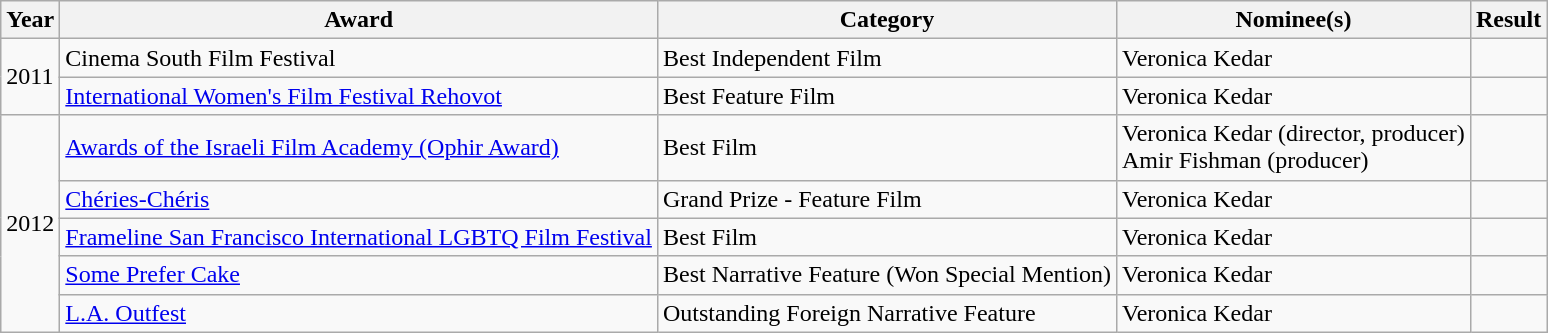<table class="wikitable">
<tr>
<th>Year</th>
<th>Award</th>
<th>Category</th>
<th>Nominee(s)</th>
<th>Result</th>
</tr>
<tr>
<td rowspan="2">2011</td>
<td>Cinema South Film Festival</td>
<td>Best Independent Film</td>
<td>Veronica Kedar</td>
<td></td>
</tr>
<tr>
<td><a href='#'>International Women's Film Festival Rehovot</a></td>
<td>Best Feature Film</td>
<td>Veronica Kedar</td>
<td></td>
</tr>
<tr>
<td rowspan="5">2012</td>
<td><a href='#'>Awards of the Israeli Film Academy (Ophir Award)</a></td>
<td>Best Film</td>
<td>Veronica Kedar (director, producer)<br>Amir Fishman (producer)</td>
<td></td>
</tr>
<tr>
<td><a href='#'>Chéries-Chéris</a></td>
<td>Grand Prize - Feature Film</td>
<td>Veronica Kedar</td>
<td></td>
</tr>
<tr>
<td><a href='#'>Frameline San Francisco International LGBTQ Film Festival</a></td>
<td>Best Film</td>
<td>Veronica Kedar</td>
<td></td>
</tr>
<tr>
<td><a href='#'>Some Prefer Cake</a></td>
<td>Best Narrative Feature (Won Special Mention)</td>
<td>Veronica Kedar</td>
<td></td>
</tr>
<tr>
<td><a href='#'>L.A. Outfest</a></td>
<td>Outstanding Foreign Narrative Feature</td>
<td>Veronica Kedar</td>
<td></td>
</tr>
</table>
